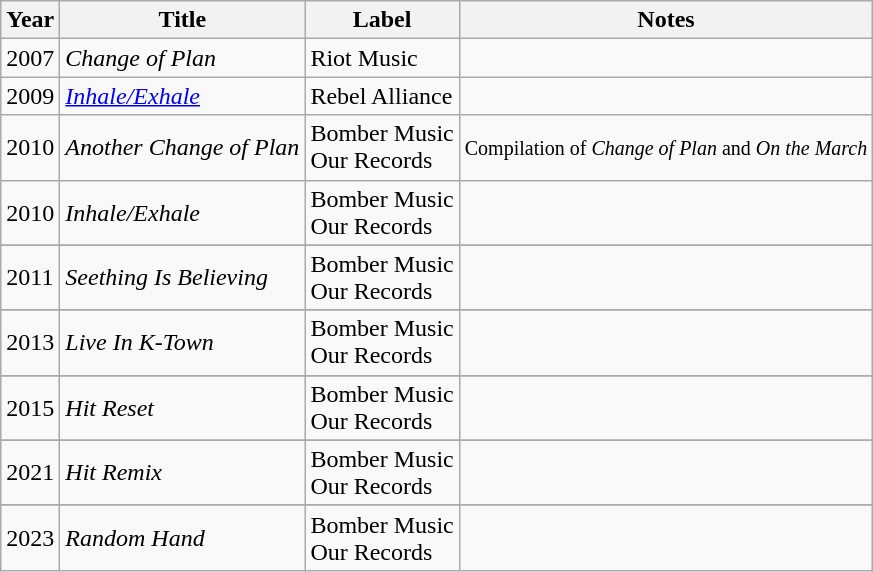<table class="wikitable">
<tr>
<th>Year</th>
<th>Title</th>
<th>Label</th>
<th>Notes</th>
</tr>
<tr>
<td>2007</td>
<td><em>Change of Plan</em></td>
<td>Riot Music</td>
<td></td>
</tr>
<tr>
<td>2009</td>
<td><a href='#'><em>Inhale/Exhale</em></a></td>
<td>Rebel Alliance</td>
<td></td>
</tr>
<tr>
<td>2010</td>
<td><em>Another Change of Plan</em></td>
<td>Bomber Music <br> Our Records</td>
<td><small>Compilation of <em>Change of Plan</em> and <em>On the March</em></small></td>
</tr>
<tr>
<td>2010</td>
<td><em>Inhale/Exhale</em></td>
<td>Bomber Music <br> Our Records</td>
<td></td>
</tr>
<tr>
</tr>
<tr>
<td>2011</td>
<td><em>Seething Is Believing</em></td>
<td>Bomber Music <br> Our Records</td>
<td></td>
</tr>
<tr>
</tr>
<tr>
<td>2013</td>
<td><em>Live In K-Town</em></td>
<td>Bomber Music <br> Our Records</td>
<td></td>
</tr>
<tr>
</tr>
<tr>
<td>2015</td>
<td><em>Hit Reset</em></td>
<td>Bomber Music <br> Our Records</td>
<td></td>
</tr>
<tr>
</tr>
<tr>
<td>2021</td>
<td><em>Hit Remix</em></td>
<td>Bomber Music <br> Our Records</td>
<td></td>
</tr>
<tr>
</tr>
<tr>
<td>2023</td>
<td><em>Random Hand</em></td>
<td>Bomber Music <br> Our Records</td>
<td></td>
</tr>
</table>
